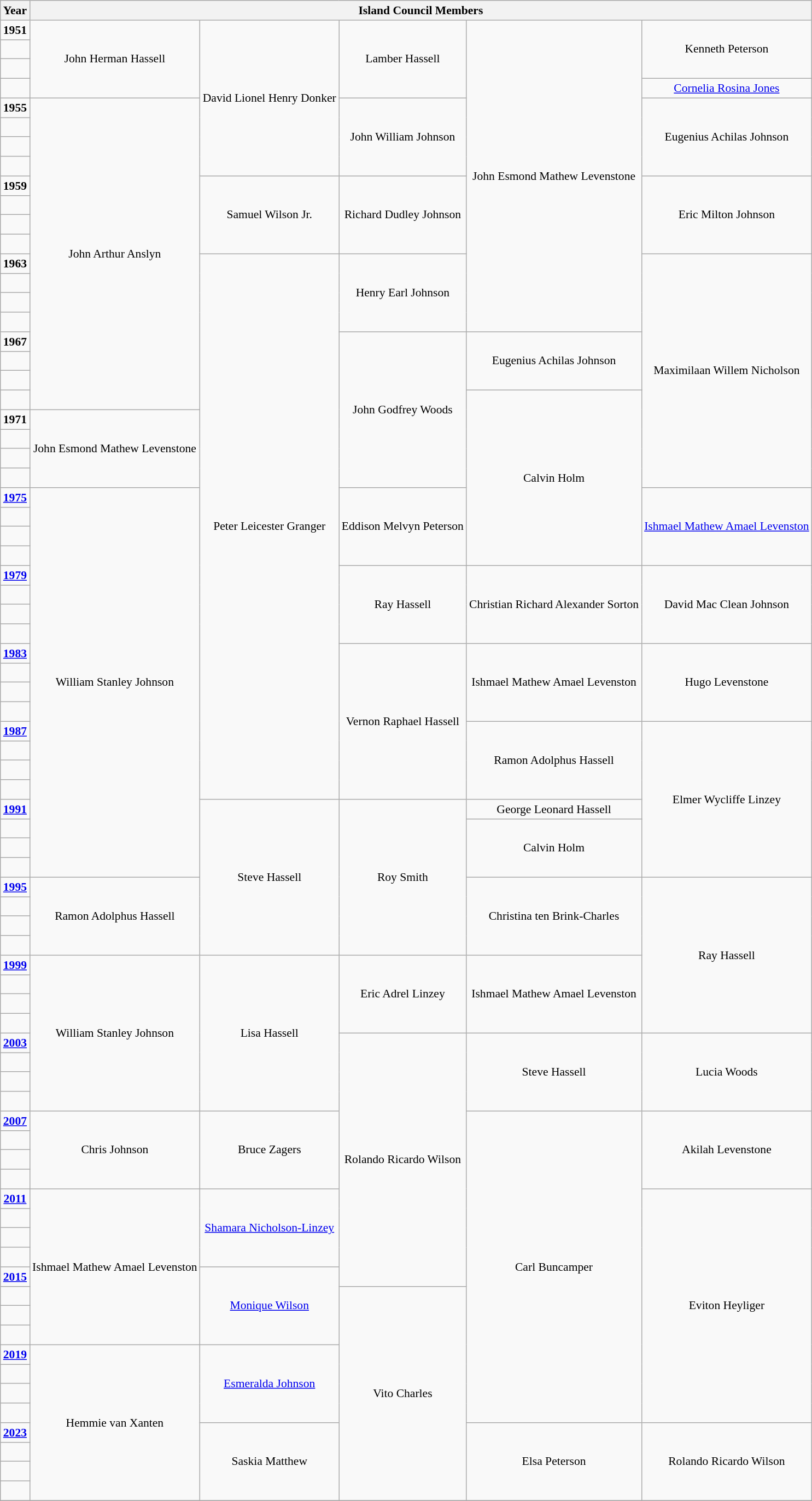<table class=wikitable style="text-align:center; font-size: 90%;">
<tr>
<th>Year</th>
<th colspan=5>Island Council Members</th>
</tr>
<tr>
<td rowspan=1><strong>1951</strong></td>
<td rowspan=4>John Herman Hassell</td>
<td rowspan=8>David Lionel Henry Donker</td>
<td rowspan=4>Lamber Hassell</td>
<td rowspan=16>John Esmond Mathew Levenstone</td>
<td rowspan=3>Kenneth Peterson</td>
</tr>
<tr>
<td rowspan=1> </td>
</tr>
<tr>
<td rowspan=1> </td>
</tr>
<tr>
<td rowspan=1> </td>
<td rowspan=1><a href='#'>Cornelia Rosina Jones</a></td>
</tr>
<tr>
<td rowspan=1><strong>1955</strong></td>
<td rowspan=16>John Arthur Anslyn</td>
<td rowspan=4>John William Johnson</td>
<td rowspan=4>Eugenius Achilas Johnson</td>
</tr>
<tr>
<td rowspan=1> </td>
</tr>
<tr>
<td rowspan=1> </td>
</tr>
<tr>
<td rowspan=1> </td>
</tr>
<tr>
<td rowspan=1><strong>1959</strong></td>
<td rowspan=4>Samuel Wilson Jr.</td>
<td rowspan=4>Richard Dudley Johnson</td>
<td rowspan=4>Eric Milton Johnson</td>
</tr>
<tr>
<td rowspan=1> </td>
</tr>
<tr>
<td rowspan=1> </td>
</tr>
<tr>
<td rowspan=1> </td>
</tr>
<tr>
<td rowspan=1><strong>1963</strong></td>
<td rowspan=28>Peter Leicester Granger</td>
<td rowspan=4>Henry Earl Johnson</td>
<td rowspan=12>Maximilaan Willem Nicholson</td>
</tr>
<tr>
<td rowspan=1> </td>
</tr>
<tr>
<td rowspan=1> </td>
</tr>
<tr>
<td rowspan=1> </td>
</tr>
<tr>
<td rowspan=1><strong>1967</strong></td>
<td rowspan=8>John Godfrey Woods</td>
<td rowspan=3>Eugenius Achilas Johnson</td>
</tr>
<tr>
<td rowspan=1> </td>
</tr>
<tr>
<td rowspan=1> </td>
</tr>
<tr>
<td rowspan=1> </td>
<td rowspan=9>Calvin Holm</td>
</tr>
<tr>
<td rowspan=1><strong>1971</strong></td>
<td rowspan=4>John Esmond Mathew Levenstone</td>
</tr>
<tr>
<td rowspan=1> </td>
</tr>
<tr>
<td rowspan=1> </td>
</tr>
<tr>
<td rowspan=1> </td>
</tr>
<tr>
<td rowspan=1><strong><a href='#'>1975</a></strong></td>
<td rowspan=20>William Stanley Johnson</td>
<td rowspan=4>Eddison Melvyn Peterson</td>
<td rowspan=4><a href='#'>Ishmael Mathew Amael Levenston</a></td>
</tr>
<tr>
<td rowspan=1> </td>
</tr>
<tr>
<td rowspan=1> </td>
</tr>
<tr>
<td rowspan=1> </td>
</tr>
<tr>
<td rowspan=1><strong><a href='#'>1979</a></strong></td>
<td rowspan=4>Ray Hassell</td>
<td rowspan=4>Christian Richard Alexander Sorton</td>
<td rowspan=4>David Mac Clean Johnson</td>
</tr>
<tr>
<td rowspan=1> </td>
</tr>
<tr>
<td rowspan=1> </td>
</tr>
<tr>
<td rowspan=1> </td>
</tr>
<tr>
<td rowspan=1><strong><a href='#'>1983</a></strong></td>
<td rowspan=8>Vernon Raphael Hassell</td>
<td rowspan=4>Ishmael Mathew Amael Levenston</td>
<td rowspan=4>Hugo Levenstone</td>
</tr>
<tr>
<td rowspan=1> </td>
</tr>
<tr>
<td rowspan=1> </td>
</tr>
<tr>
<td rowspan=1> </td>
</tr>
<tr>
<td rowspan=1><strong><a href='#'>1987</a></strong></td>
<td rowspan=4>Ramon Adolphus Hassell</td>
<td rowspan=8>Elmer Wycliffe Linzey</td>
</tr>
<tr>
<td rowspan=1> </td>
</tr>
<tr>
<td rowspan=1> </td>
</tr>
<tr>
<td rowspan=1> </td>
</tr>
<tr>
<td rowspan=1><strong><a href='#'>1991</a></strong></td>
<td rowspan=8>Steve Hassell</td>
<td rowspan=8>Roy Smith</td>
<td rowspan=1>George Leonard Hassell</td>
</tr>
<tr>
<td rowspan=1> </td>
<td rowspan=3>Calvin Holm</td>
</tr>
<tr>
<td rowspan=1> </td>
</tr>
<tr>
<td rowspan=1> </td>
</tr>
<tr>
<td rowspan=1><strong><a href='#'>1995</a></strong></td>
<td rowspan=4>Ramon Adolphus Hassell</td>
<td rowspan=4>Christina ten Brink-Charles</td>
<td rowspan=8>Ray Hassell</td>
</tr>
<tr>
<td rowspan=1> </td>
</tr>
<tr>
<td rowspan=1> </td>
</tr>
<tr>
<td rowspan=1> </td>
</tr>
<tr>
<td rowspan=1><strong><a href='#'>1999</a></strong></td>
<td rowspan=8>William Stanley Johnson</td>
<td rowspan=8>Lisa Hassell</td>
<td rowspan=4>Eric Adrel Linzey</td>
<td rowspan=4>Ishmael Mathew Amael Levenston</td>
</tr>
<tr>
<td rowspan=1> </td>
</tr>
<tr>
<td rowspan=1> </td>
</tr>
<tr>
<td rowspan=1> </td>
</tr>
<tr>
<td rowspan=1><strong><a href='#'>2003</a></strong></td>
<td rowspan=13>Rolando Ricardo Wilson</td>
<td rowspan=4>Steve Hassell</td>
<td rowspan=4>Lucia Woods</td>
</tr>
<tr>
<td rowspan=1> </td>
</tr>
<tr>
<td rowspan=1> </td>
</tr>
<tr>
<td rowspan=1> </td>
</tr>
<tr>
<td rowspan=1><strong><a href='#'>2007</a></strong></td>
<td rowspan=4>Chris Johnson</td>
<td rowspan=4>Bruce Zagers</td>
<td rowspan=16>Carl Buncamper</td>
<td rowspan=4>Akilah Levenstone</td>
</tr>
<tr>
<td rowspan=1> </td>
</tr>
<tr>
<td rowspan=1> </td>
</tr>
<tr>
<td rowspan=1> </td>
</tr>
<tr>
<td rowspan=1><strong><a href='#'>2011</a></strong></td>
<td rowspan=8>Ishmael Mathew Amael Levenston</td>
<td rowspan=4><a href='#'>Shamara Nicholson-Linzey</a></td>
<td rowspan=12>Eviton Heyliger</td>
</tr>
<tr>
<td rowspan=1> </td>
</tr>
<tr>
<td rowspan=1> </td>
</tr>
<tr>
<td rowspan=1> </td>
</tr>
<tr>
<td rowspan=1><strong><a href='#'>2015</a></strong></td>
<td rowspan=4><a href='#'>Monique Wilson</a></td>
</tr>
<tr>
<td rowspan=1> </td>
<td rowspan=11>Vito Charles</td>
</tr>
<tr>
<td rowspan=1> </td>
</tr>
<tr>
<td rowspan=1> </td>
</tr>
<tr>
<td rowspan=1><strong><a href='#'>2019</a></strong></td>
<td rowspan=8>Hemmie van Xanten</td>
<td rowspan=4><a href='#'>Esmeralda Johnson</a></td>
</tr>
<tr>
<td rowspan=1> </td>
</tr>
<tr>
<td rowspan=1> </td>
</tr>
<tr>
<td rowspan=1> </td>
</tr>
<tr>
<td rowspan=1><strong><a href='#'>2023</a></strong></td>
<td rowspan=4>Saskia Matthew</td>
<td rowspan=4>Elsa Peterson</td>
<td rowspan=4>Rolando Ricardo Wilson</td>
</tr>
<tr>
<td rowspan=1> </td>
</tr>
<tr>
<td rowspan=1> </td>
</tr>
<tr>
<td rowspan=1> </td>
</tr>
<tr>
</tr>
</table>
